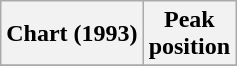<table class="wikitable sortable plainrowheaders" style="text-align:center">
<tr>
<th scope="col">Chart (1993)</th>
<th scope="col">Peak<br>position</th>
</tr>
<tr>
</tr>
</table>
